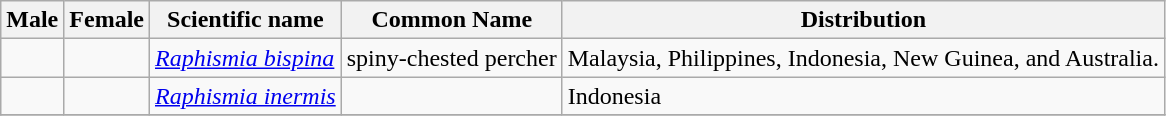<table class="wikitable">
<tr>
<th>Male</th>
<th>Female</th>
<th>Scientific name</th>
<th>Common Name</th>
<th>Distribution</th>
</tr>
<tr>
<td></td>
<td></td>
<td><em><a href='#'>Raphismia bispina</a></em> </td>
<td>spiny-chested percher</td>
<td>Malaysia, Philippines, Indonesia, New Guinea, and Australia.</td>
</tr>
<tr>
<td></td>
<td></td>
<td><em><a href='#'>Raphismia inermis</a></em> </td>
<td></td>
<td>Indonesia</td>
</tr>
<tr>
</tr>
</table>
